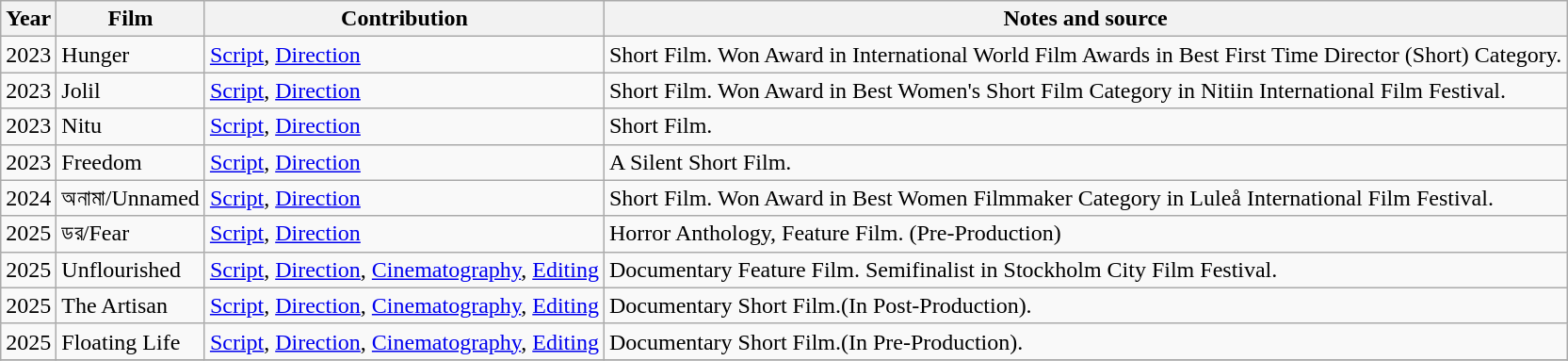<table class="wikitable">
<tr>
<th>Year</th>
<th>Film</th>
<th>Contribution</th>
<th>Notes and source</th>
</tr>
<tr>
<td>2023</td>
<td>Hunger</td>
<td><a href='#'>Script</a>, <a href='#'>Direction</a></td>
<td>Short Film. Won Award in International World Film Awards in Best First Time Director (Short) Category.</td>
</tr>
<tr>
<td>2023</td>
<td>Jolil</td>
<td><a href='#'>Script</a>, <a href='#'>Direction</a></td>
<td>Short Film. Won Award in Best Women's Short Film Category in Nitiin International Film Festival.</td>
</tr>
<tr>
<td>2023</td>
<td>Nitu</td>
<td><a href='#'>Script</a>, <a href='#'>Direction</a></td>
<td>Short Film.</td>
</tr>
<tr>
<td>2023</td>
<td>Freedom</td>
<td><a href='#'>Script</a>, <a href='#'>Direction</a></td>
<td>A Silent Short Film.</td>
</tr>
<tr>
<td>2024</td>
<td>অনামা/Unnamed</td>
<td><a href='#'>Script</a>, <a href='#'>Direction</a></td>
<td>Short Film. Won Award in Best Women Filmmaker Category in Luleå International Film Festival.</td>
</tr>
<tr>
<td>2025</td>
<td>ডর/Fear</td>
<td><a href='#'>Script</a>, <a href='#'>Direction</a></td>
<td>Horror Anthology, Feature Film. (Pre-Production)</td>
</tr>
<tr>
<td>2025</td>
<td>Unflourished</td>
<td><a href='#'>Script</a>, <a href='#'>Direction</a>, <a href='#'>Cinematography</a>, <a href='#'>Editing</a></td>
<td>Documentary Feature Film. Semifinalist in Stockholm City Film Festival.</td>
</tr>
<tr>
<td>2025</td>
<td>The Artisan</td>
<td><a href='#'>Script</a>, <a href='#'>Direction</a>, <a href='#'>Cinematography</a>, <a href='#'>Editing</a></td>
<td>Documentary Short Film.(In Post-Production).</td>
</tr>
<tr>
<td>2025</td>
<td>Floating Life</td>
<td><a href='#'>Script</a>, <a href='#'>Direction</a>, <a href='#'>Cinematography</a>, <a href='#'>Editing</a></td>
<td>Documentary Short Film.(In Pre-Production).</td>
</tr>
<tr>
</tr>
</table>
